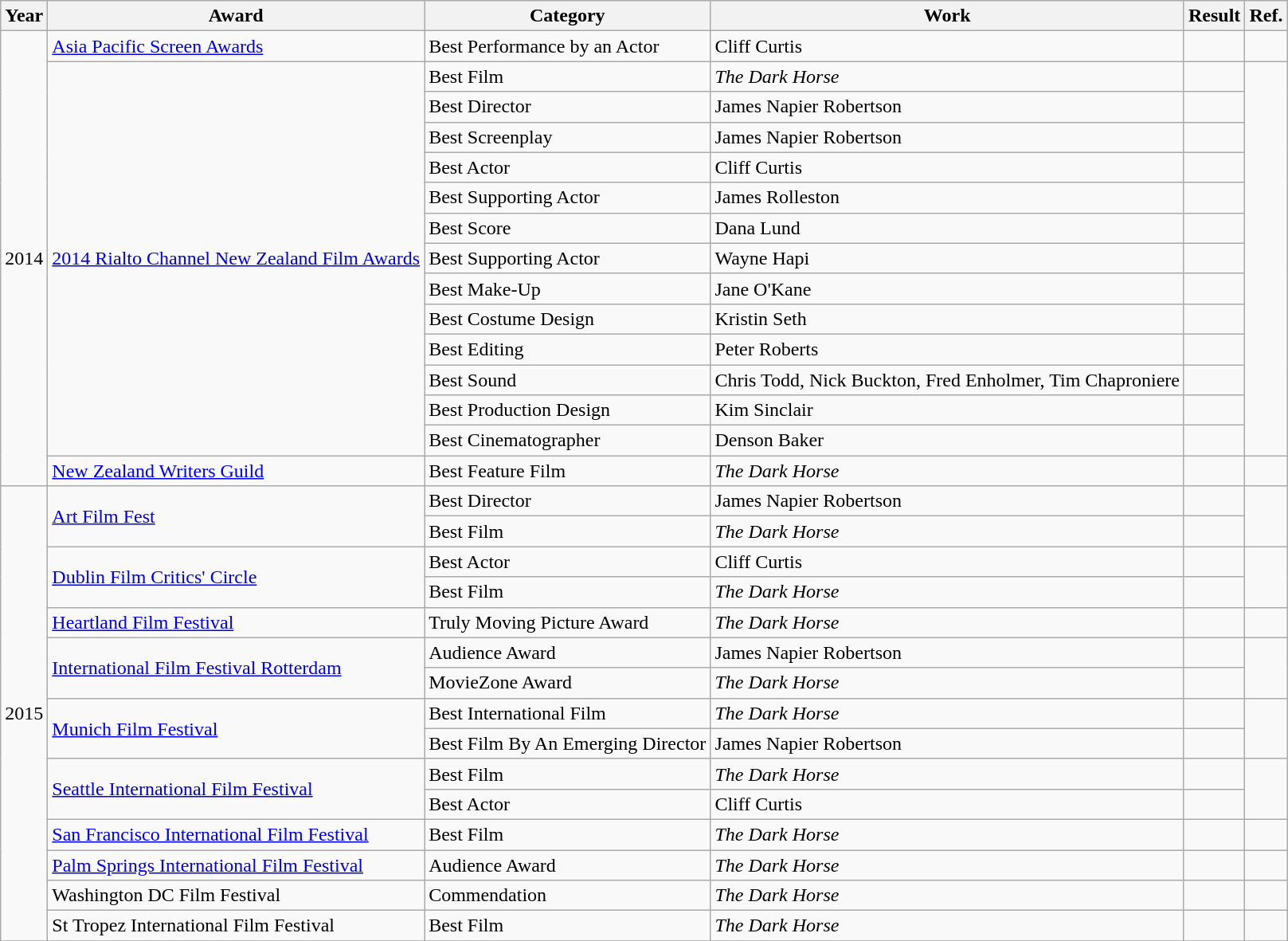<table class="wikitable">
<tr>
<th>Year</th>
<th>Award</th>
<th>Category</th>
<th>Work</th>
<th>Result</th>
<th>Ref.</th>
</tr>
<tr>
<td rowspan=15>2014</td>
<td><a href='#'>Asia Pacific Screen Awards</a></td>
<td>Best Performance by an Actor</td>
<td>Cliff Curtis</td>
<td></td>
<td></td>
</tr>
<tr>
<td rowspan=13><a href='#'>2014 Rialto Channel New Zealand Film Awards</a></td>
<td>Best Film</td>
<td><em>The Dark Horse</em></td>
<td></td>
<td rowspan=13></td>
</tr>
<tr>
<td>Best Director</td>
<td>James Napier Robertson</td>
<td></td>
</tr>
<tr>
<td>Best Screenplay</td>
<td>James Napier Robertson</td>
<td></td>
</tr>
<tr>
<td>Best Actor</td>
<td>Cliff Curtis</td>
<td></td>
</tr>
<tr>
<td>Best Supporting Actor</td>
<td>James Rolleston</td>
<td></td>
</tr>
<tr>
<td>Best Score</td>
<td>Dana Lund</td>
<td></td>
</tr>
<tr>
<td>Best Supporting Actor</td>
<td>Wayne Hapi</td>
<td></td>
</tr>
<tr>
<td>Best Make-Up</td>
<td>Jane O'Kane</td>
<td></td>
</tr>
<tr>
<td>Best Costume Design</td>
<td>Kristin Seth</td>
<td></td>
</tr>
<tr>
<td>Best Editing</td>
<td>Peter Roberts</td>
<td></td>
</tr>
<tr>
<td>Best Sound</td>
<td>Chris Todd, Nick Buckton, Fred Enholmer, Tim Chaproniere</td>
<td></td>
</tr>
<tr>
<td>Best Production Design</td>
<td>Kim Sinclair</td>
<td></td>
</tr>
<tr>
<td>Best Cinematographer</td>
<td>Denson Baker</td>
<td></td>
</tr>
<tr>
<td><a href='#'>New Zealand Writers Guild</a></td>
<td>Best Feature Film</td>
<td><em>The Dark Horse</em></td>
<td></td>
<td></td>
</tr>
<tr>
<td rowspan=15>2015</td>
<td rowspan=2><a href='#'>Art Film Fest</a></td>
<td>Best Director</td>
<td>James Napier Robertson</td>
<td></td>
<td rowspan=2></td>
</tr>
<tr>
<td>Best Film</td>
<td><em>The Dark Horse</em></td>
<td></td>
</tr>
<tr>
<td rowspan=2><a href='#'>Dublin Film Critics' Circle</a></td>
<td>Best Actor</td>
<td>Cliff Curtis</td>
<td></td>
<td rowspan=2></td>
</tr>
<tr>
<td>Best Film</td>
<td><em>The Dark Horse</em></td>
<td></td>
</tr>
<tr>
<td><a href='#'>Heartland Film Festival</a></td>
<td>Truly Moving Picture Award</td>
<td><em>The Dark Horse</em></td>
<td></td>
<td></td>
</tr>
<tr>
<td rowspan=2><a href='#'>International Film Festival Rotterdam</a></td>
<td>Audience Award</td>
<td>James Napier Robertson</td>
<td></td>
<td rowspan=2></td>
</tr>
<tr>
<td>MovieZone Award</td>
<td><em>The Dark Horse</em></td>
<td></td>
</tr>
<tr>
<td rowspan=2><a href='#'>Munich Film Festival</a></td>
<td>Best International Film</td>
<td><em>The Dark Horse</em></td>
<td></td>
<td rowspan=2></td>
</tr>
<tr>
<td>Best Film By An Emerging Director</td>
<td>James Napier Robertson</td>
<td></td>
</tr>
<tr>
<td rowspan=2><a href='#'>Seattle International Film Festival</a></td>
<td>Best Film</td>
<td><em>The Dark Horse</em></td>
<td></td>
<td rowspan=2></td>
</tr>
<tr>
<td>Best Actor</td>
<td>Cliff Curtis</td>
<td></td>
</tr>
<tr>
<td><a href='#'>San Francisco International Film Festival</a></td>
<td>Best Film</td>
<td><em>The Dark Horse</em></td>
<td></td>
<td></td>
</tr>
<tr>
<td><a href='#'>Palm Springs International Film Festival</a></td>
<td>Audience Award</td>
<td><em>The Dark Horse</em></td>
<td></td>
<td></td>
</tr>
<tr>
<td>Washington DC Film Festival</td>
<td>Commendation</td>
<td><em>The Dark Horse</em></td>
<td></td>
<td></td>
</tr>
<tr>
<td>St Tropez International Film Festival</td>
<td>Best Film</td>
<td><em>The Dark Horse</em></td>
<td></td>
<td></td>
</tr>
<tr>
</tr>
</table>
